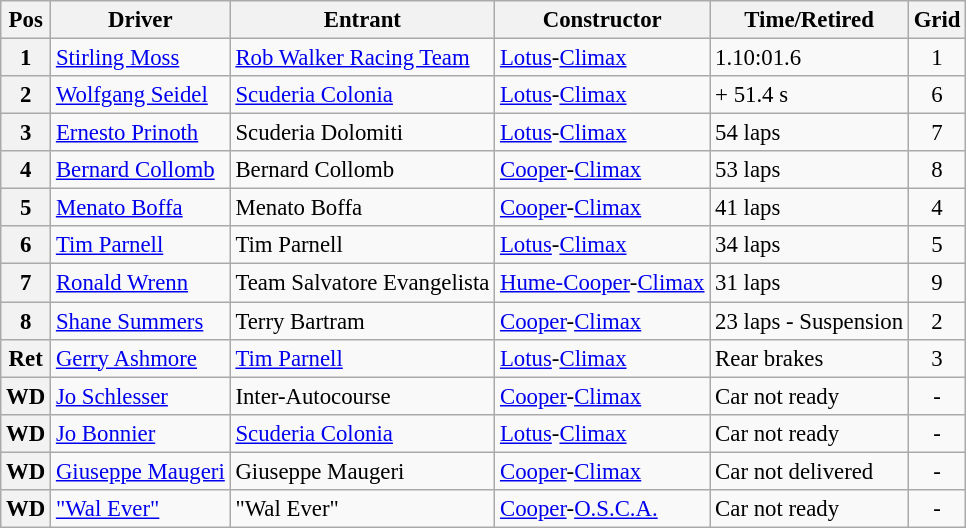<table class="wikitable" style="font-size: 95%;">
<tr>
<th>Pos</th>
<th>Driver</th>
<th>Entrant</th>
<th>Constructor</th>
<th>Time/Retired</th>
<th>Grid</th>
</tr>
<tr>
<th>1</th>
<td> <a href='#'>Stirling Moss</a></td>
<td><a href='#'>Rob Walker Racing Team</a></td>
<td><a href='#'>Lotus</a>-<a href='#'>Climax</a></td>
<td>1.10:01.6</td>
<td style="text-align:center">1</td>
</tr>
<tr>
<th>2</th>
<td> <a href='#'>Wolfgang Seidel</a></td>
<td><a href='#'>Scuderia Colonia</a></td>
<td><a href='#'>Lotus</a>-<a href='#'>Climax</a></td>
<td>+ 51.4 s</td>
<td style="text-align:center">6</td>
</tr>
<tr>
<th>3</th>
<td> <a href='#'>Ernesto Prinoth</a></td>
<td>Scuderia Dolomiti</td>
<td><a href='#'>Lotus</a>-<a href='#'>Climax</a></td>
<td>54 laps</td>
<td style="text-align:center">7</td>
</tr>
<tr>
<th>4</th>
<td> <a href='#'>Bernard Collomb</a></td>
<td>Bernard Collomb</td>
<td><a href='#'>Cooper</a>-<a href='#'>Climax</a></td>
<td>53 laps</td>
<td style="text-align:center">8</td>
</tr>
<tr>
<th>5</th>
<td> <a href='#'>Menato Boffa</a></td>
<td>Menato Boffa</td>
<td><a href='#'>Cooper</a>-<a href='#'>Climax</a></td>
<td>41 laps</td>
<td style="text-align:center">4</td>
</tr>
<tr>
<th>6</th>
<td> <a href='#'>Tim Parnell</a></td>
<td>Tim Parnell</td>
<td><a href='#'>Lotus</a>-<a href='#'>Climax</a></td>
<td>34 laps</td>
<td style="text-align:center">5</td>
</tr>
<tr>
<th>7</th>
<td> <a href='#'>Ronald Wrenn</a></td>
<td>Team Salvatore Evangelista</td>
<td><a href='#'>Hume-Cooper</a>-<a href='#'>Climax</a></td>
<td>31 laps</td>
<td style="text-align:center">9</td>
</tr>
<tr>
<th>8</th>
<td> <a href='#'>Shane Summers</a></td>
<td>Terry Bartram</td>
<td><a href='#'>Cooper</a>-<a href='#'>Climax</a></td>
<td>23 laps - Suspension</td>
<td style="text-align:center">2</td>
</tr>
<tr>
<th>Ret</th>
<td> <a href='#'>Gerry Ashmore</a></td>
<td><a href='#'>Tim Parnell</a></td>
<td><a href='#'>Lotus</a>-<a href='#'>Climax</a></td>
<td>Rear brakes</td>
<td style="text-align:center">3</td>
</tr>
<tr>
<th>WD</th>
<td> <a href='#'>Jo Schlesser</a></td>
<td>Inter-Autocourse</td>
<td><a href='#'>Cooper</a>-<a href='#'>Climax</a></td>
<td>Car not ready</td>
<td style="text-align:center">-</td>
</tr>
<tr>
<th>WD</th>
<td> <a href='#'>Jo Bonnier</a></td>
<td><a href='#'>Scuderia Colonia</a></td>
<td><a href='#'>Lotus</a>-<a href='#'>Climax</a></td>
<td>Car not ready</td>
<td style="text-align:center">-</td>
</tr>
<tr>
<th>WD</th>
<td> <a href='#'>Giuseppe Maugeri</a></td>
<td>Giuseppe Maugeri</td>
<td><a href='#'>Cooper</a>-<a href='#'>Climax</a></td>
<td>Car not delivered</td>
<td style="text-align:center">-</td>
</tr>
<tr>
<th>WD</th>
<td> <a href='#'>"Wal Ever"</a></td>
<td>"Wal Ever"</td>
<td><a href='#'>Cooper</a>-<a href='#'>O.S.C.A.</a></td>
<td>Car not ready</td>
<td style="text-align:center">-</td>
</tr>
</table>
